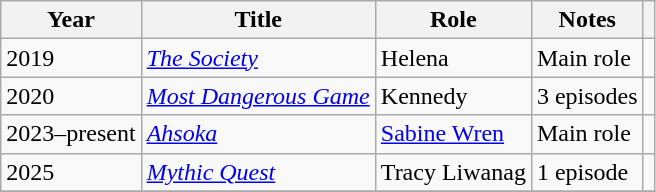<table class="wikitable">
<tr>
<th>Year</th>
<th>Title</th>
<th>Role</th>
<th class="unsortable">Notes</th>
<th class="unsortable"></th>
</tr>
<tr>
<td>2019</td>
<td><em><a href='#'>The Society</a></em></td>
<td>Helena</td>
<td>Main role</td>
<td></td>
</tr>
<tr>
<td>2020</td>
<td><em><a href='#'>Most Dangerous Game</a></em></td>
<td>Kennedy</td>
<td>3 episodes</td>
<td></td>
</tr>
<tr>
<td>2023–present</td>
<td><em><a href='#'>Ahsoka</a></em></td>
<td><a href='#'>Sabine Wren</a></td>
<td>Main role</td>
<td></td>
</tr>
<tr>
<td>2025</td>
<td><em><a href='#'>Mythic Quest</a></em></td>
<td>Tracy Liwanag</td>
<td>1 episode</td>
<td></td>
</tr>
<tr>
</tr>
</table>
